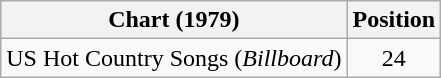<table class="wikitable">
<tr>
<th>Chart (1979)</th>
<th>Position</th>
</tr>
<tr>
<td>US Hot Country Songs (<em>Billboard</em>)</td>
<td align="center">24</td>
</tr>
</table>
